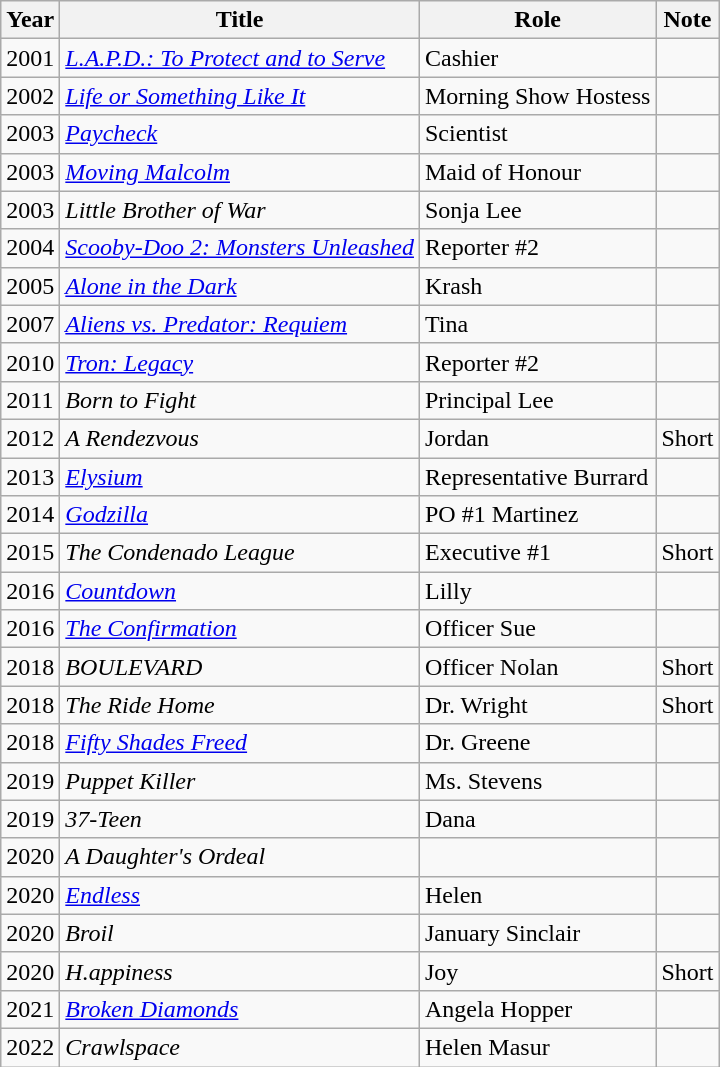<table class="wikitable">
<tr>
<th>Year</th>
<th>Title</th>
<th>Role</th>
<th>Note</th>
</tr>
<tr>
<td>2001</td>
<td><em><a href='#'>L.A.P.D.: To Protect and to Serve</a></em></td>
<td>Cashier</td>
<td></td>
</tr>
<tr>
<td>2002</td>
<td><em><a href='#'>Life or Something Like It</a></em></td>
<td>Morning Show Hostess</td>
<td></td>
</tr>
<tr>
<td>2003</td>
<td><em><a href='#'>Paycheck</a></em></td>
<td>Scientist</td>
<td></td>
</tr>
<tr>
<td>2003</td>
<td><em><a href='#'>Moving Malcolm</a></em></td>
<td>Maid of Honour</td>
<td></td>
</tr>
<tr>
<td>2003</td>
<td><em>Little Brother of War</em></td>
<td>Sonja Lee</td>
<td></td>
</tr>
<tr>
<td>2004</td>
<td><em><a href='#'>Scooby-Doo 2: Monsters Unleashed</a></em></td>
<td>Reporter #2</td>
<td></td>
</tr>
<tr>
<td>2005</td>
<td><em><a href='#'>Alone in the Dark</a></em></td>
<td>Krash</td>
<td></td>
</tr>
<tr>
<td>2007</td>
<td><em><a href='#'>Aliens vs. Predator: Requiem</a></em></td>
<td>Tina</td>
<td></td>
</tr>
<tr>
<td>2010</td>
<td><em><a href='#'>Tron: Legacy</a></em></td>
<td>Reporter #2</td>
<td></td>
</tr>
<tr>
<td>2011</td>
<td><em>Born to Fight</em></td>
<td>Principal Lee</td>
<td></td>
</tr>
<tr>
<td>2012</td>
<td><em>A Rendezvous</em></td>
<td>Jordan</td>
<td>Short</td>
</tr>
<tr>
<td>2013</td>
<td><em><a href='#'>Elysium</a></em></td>
<td>Representative Burrard</td>
<td></td>
</tr>
<tr>
<td>2014</td>
<td><em><a href='#'>Godzilla</a></em></td>
<td>PO #1 Martinez</td>
<td></td>
</tr>
<tr>
<td>2015</td>
<td><em>The Condenado League</em></td>
<td>Executive #1</td>
<td>Short</td>
</tr>
<tr>
<td>2016</td>
<td><em><a href='#'>Countdown</a></em></td>
<td>Lilly</td>
<td></td>
</tr>
<tr>
<td>2016</td>
<td><em><a href='#'>The Confirmation</a></em></td>
<td>Officer Sue</td>
<td></td>
</tr>
<tr>
<td>2018</td>
<td><em>BOULEVARD</em></td>
<td>Officer Nolan</td>
<td>Short</td>
</tr>
<tr>
<td>2018</td>
<td><em>The Ride Home</em></td>
<td>Dr. Wright</td>
<td>Short</td>
</tr>
<tr>
<td>2018</td>
<td><em><a href='#'>Fifty Shades Freed</a></em></td>
<td>Dr. Greene</td>
<td></td>
</tr>
<tr>
<td>2019</td>
<td><em>Puppet Killer</em></td>
<td>Ms. Stevens</td>
<td></td>
</tr>
<tr>
<td>2019</td>
<td><em>37-Teen</em></td>
<td>Dana</td>
<td></td>
</tr>
<tr>
<td>2020</td>
<td><em>A Daughter's Ordeal</em></td>
<td></td>
<td></td>
</tr>
<tr>
<td>2020</td>
<td><em><a href='#'>Endless</a></em></td>
<td>Helen</td>
<td></td>
</tr>
<tr>
<td>2020</td>
<td><em>Broil</em></td>
<td>January Sinclair</td>
<td></td>
</tr>
<tr>
<td>2020</td>
<td><em>H.appiness</em></td>
<td>Joy</td>
<td>Short</td>
</tr>
<tr>
<td>2021</td>
<td><em><a href='#'>Broken Diamonds</a></em></td>
<td>Angela Hopper</td>
<td></td>
</tr>
<tr>
<td>2022</td>
<td><em>Crawlspace</em></td>
<td>Helen Masur</td>
<td></td>
</tr>
</table>
